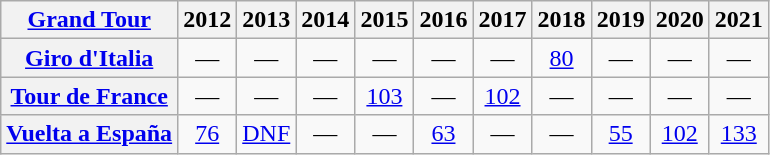<table class="wikitable plainrowheaders">
<tr>
<th scope="col"><a href='#'>Grand Tour</a></th>
<th scope="col">2012</th>
<th scope="col">2013</th>
<th scope="col">2014</th>
<th scope="col">2015</th>
<th scope="col">2016</th>
<th scope="col">2017</th>
<th scope="col">2018</th>
<th scope="col">2019</th>
<th scope="col">2020</th>
<th scope="col">2021</th>
</tr>
<tr style="text-align:center;">
<th scope="row"> <a href='#'>Giro d'Italia</a></th>
<td>—</td>
<td>—</td>
<td>—</td>
<td>—</td>
<td>—</td>
<td>—</td>
<td><a href='#'>80</a></td>
<td>—</td>
<td>—</td>
<td>—</td>
</tr>
<tr style="text-align:center;">
<th scope="row"> <a href='#'>Tour de France</a></th>
<td>—</td>
<td>—</td>
<td>—</td>
<td><a href='#'>103</a></td>
<td>—</td>
<td><a href='#'>102</a></td>
<td>—</td>
<td>—</td>
<td>—</td>
<td>—</td>
</tr>
<tr style="text-align:center;">
<th scope="row"> <a href='#'>Vuelta a España</a></th>
<td><a href='#'>76</a></td>
<td><a href='#'>DNF</a></td>
<td>—</td>
<td>—</td>
<td><a href='#'>63</a></td>
<td>—</td>
<td>—</td>
<td><a href='#'>55</a></td>
<td><a href='#'>102</a></td>
<td><a href='#'>133</a></td>
</tr>
</table>
